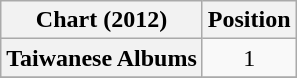<table class="wikitable plainrowheaders">
<tr>
<th>Chart (2012)</th>
<th>Position</th>
</tr>
<tr>
<th scope="row">Taiwanese Albums</th>
<td style="text-align:center;">1</td>
</tr>
<tr>
</tr>
</table>
